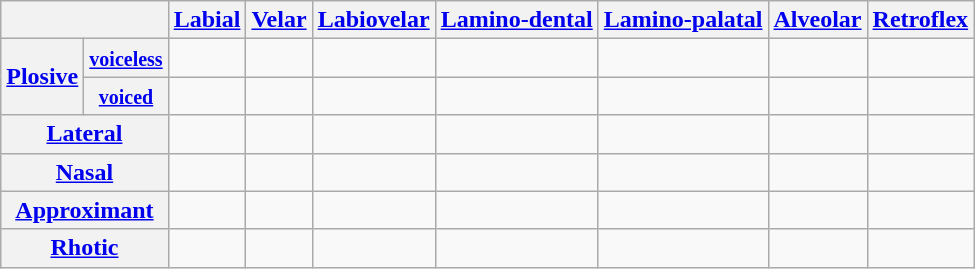<table class="wikitable" style="text-align:center">
<tr>
<th colspan="2"></th>
<th><a href='#'>Labial</a></th>
<th><a href='#'>Velar</a></th>
<th><a href='#'>Labiovelar</a></th>
<th><a href='#'>Lamino-dental</a></th>
<th><a href='#'>Lamino-palatal</a></th>
<th><a href='#'>Alveolar</a></th>
<th><a href='#'>Retroflex</a></th>
</tr>
<tr>
<th rowspan="2"><a href='#'>Plosive</a></th>
<th><a href='#'><small>voiceless</small></a></th>
<td></td>
<td></td>
<td> </td>
<td> </td>
<td> </td>
<td></td>
<td> </td>
</tr>
<tr>
<th><a href='#'><small>voiced</small></a></th>
<td></td>
<td></td>
<td></td>
<td> </td>
<td>  </td>
<td></td>
<td></td>
</tr>
<tr>
<th colspan="2"><a href='#'>Lateral</a></th>
<td></td>
<td></td>
<td></td>
<td></td>
<td></td>
<td></td>
<td></td>
</tr>
<tr>
<th colspan="2"><a href='#'>Nasal</a></th>
<td></td>
<td> </td>
<td></td>
<td> </td>
<td> </td>
<td></td>
<td></td>
</tr>
<tr>
<th colspan="2"><a href='#'>Approximant</a></th>
<td></td>
<td></td>
<td></td>
<td></td>
<td> </td>
<td></td>
<td> </td>
</tr>
<tr>
<th colspan="2"><a href='#'>Rhotic</a></th>
<td></td>
<td></td>
<td></td>
<td></td>
<td></td>
<td></td>
<td></td>
</tr>
</table>
